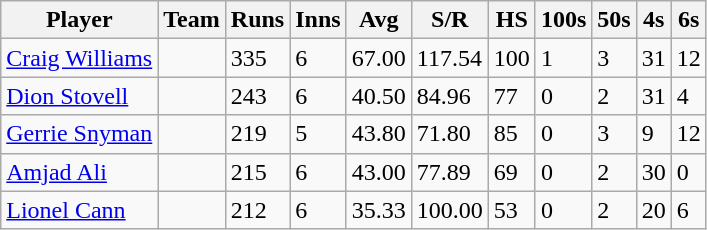<table class="wikitable">
<tr>
<th>Player</th>
<th>Team</th>
<th>Runs</th>
<th>Inns</th>
<th>Avg</th>
<th>S/R</th>
<th>HS</th>
<th>100s</th>
<th>50s</th>
<th>4s</th>
<th>6s</th>
</tr>
<tr>
<td><a href='#'>Craig Williams</a></td>
<td></td>
<td>335</td>
<td>6</td>
<td>67.00</td>
<td>117.54</td>
<td>100</td>
<td>1</td>
<td>3</td>
<td>31</td>
<td>12</td>
</tr>
<tr>
<td><a href='#'>Dion Stovell</a></td>
<td></td>
<td>243</td>
<td>6</td>
<td>40.50</td>
<td>84.96</td>
<td>77</td>
<td>0</td>
<td>2</td>
<td>31</td>
<td>4</td>
</tr>
<tr>
<td><a href='#'>Gerrie Snyman</a></td>
<td></td>
<td>219</td>
<td>5</td>
<td>43.80</td>
<td>71.80</td>
<td>85</td>
<td>0</td>
<td>3</td>
<td>9</td>
<td>12</td>
</tr>
<tr>
<td><a href='#'>Amjad Ali</a></td>
<td></td>
<td>215</td>
<td>6</td>
<td>43.00</td>
<td>77.89</td>
<td>69</td>
<td>0</td>
<td>2</td>
<td>30</td>
<td>0</td>
</tr>
<tr>
<td><a href='#'>Lionel Cann</a></td>
<td></td>
<td>212</td>
<td>6</td>
<td>35.33</td>
<td>100.00</td>
<td>53</td>
<td>0</td>
<td>2</td>
<td>20</td>
<td>6</td>
</tr>
</table>
